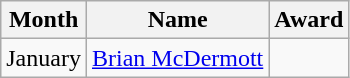<table class="wikitable"  class= style="text-align:center; border:1px #aaa solid; font-size:95%">
<tr>
<th>Month</th>
<th>Name</th>
<th>Award</th>
</tr>
<tr>
<td>January</td>
<td><a href='#'>Brian McDermott</a></td>
<td></td>
</tr>
</table>
